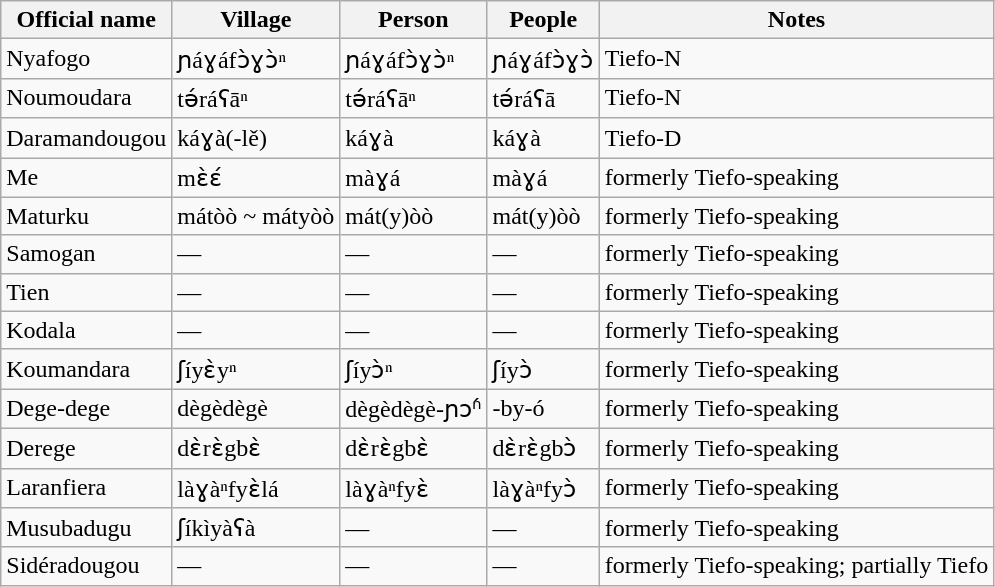<table class="wikitable">
<tr>
<th>Official name</th>
<th>Village</th>
<th>Person</th>
<th>People</th>
<th>Notes</th>
</tr>
<tr>
<td>Nyafogo</td>
<td>ɲáɣáfɔ̀ɣɔ̀ⁿ</td>
<td>ɲáɣáfɔ̀ɣɔ̀ⁿ</td>
<td>ɲáɣáfɔ̀ɣɔ̀</td>
<td>Tiefo-N</td>
</tr>
<tr>
<td>Noumoudara</td>
<td>tə́ráʕāⁿ</td>
<td>tə́ráʕāⁿ</td>
<td>tə́ráʕā</td>
<td>Tiefo-N</td>
</tr>
<tr>
<td>Daramandougou</td>
<td>káɣà(-lě)</td>
<td>káɣà</td>
<td>káɣà</td>
<td>Tiefo-D</td>
</tr>
<tr>
<td>Me</td>
<td>mɛ̀ɛ́</td>
<td>màɣá</td>
<td>màɣá</td>
<td>formerly Tiefo-speaking</td>
</tr>
<tr>
<td>Maturku</td>
<td>mátòò ~ mátyòò</td>
<td>mát(y)òò</td>
<td>mát(y)òò</td>
<td>formerly Tiefo-speaking</td>
</tr>
<tr>
<td>Samogan</td>
<td>—</td>
<td>—</td>
<td>—</td>
<td>formerly Tiefo-speaking</td>
</tr>
<tr>
<td>Tien</td>
<td>—</td>
<td>—</td>
<td>—</td>
<td>formerly Tiefo-speaking</td>
</tr>
<tr>
<td>Kodala</td>
<td>—</td>
<td>—</td>
<td>—</td>
<td>formerly Tiefo-speaking</td>
</tr>
<tr>
<td>Koumandara</td>
<td>ʃíyɛ̀yⁿ</td>
<td>ʃíyɔ̀ⁿ</td>
<td>ʃíyɔ̀</td>
<td>formerly Tiefo-speaking</td>
</tr>
<tr>
<td>Dege-dege</td>
<td>dègèdègè</td>
<td>dègèdègè-ɲɔⁿ́</td>
<td>-by-ó</td>
<td>formerly Tiefo-speaking</td>
</tr>
<tr>
<td>Derege</td>
<td>dɛ̀rɛ̀gbɛ̀</td>
<td>dɛ̀rɛ̀gbɛ̀</td>
<td>dɛ̀rɛ̀gbɔ̀</td>
<td>formerly Tiefo-speaking</td>
</tr>
<tr>
<td>Laranfiera</td>
<td>làɣàⁿfyɛ̀lá</td>
<td>làɣàⁿfyɛ̀</td>
<td>làɣàⁿfyɔ̀</td>
<td>formerly Tiefo-speaking</td>
</tr>
<tr>
<td>Musubadugu</td>
<td>ʃíkìyàʕà</td>
<td>—</td>
<td>—</td>
<td>formerly Tiefo-speaking</td>
</tr>
<tr>
<td>Sidéradougou</td>
<td>—</td>
<td>—</td>
<td>—</td>
<td>formerly Tiefo-speaking; partially Tiefo</td>
</tr>
</table>
